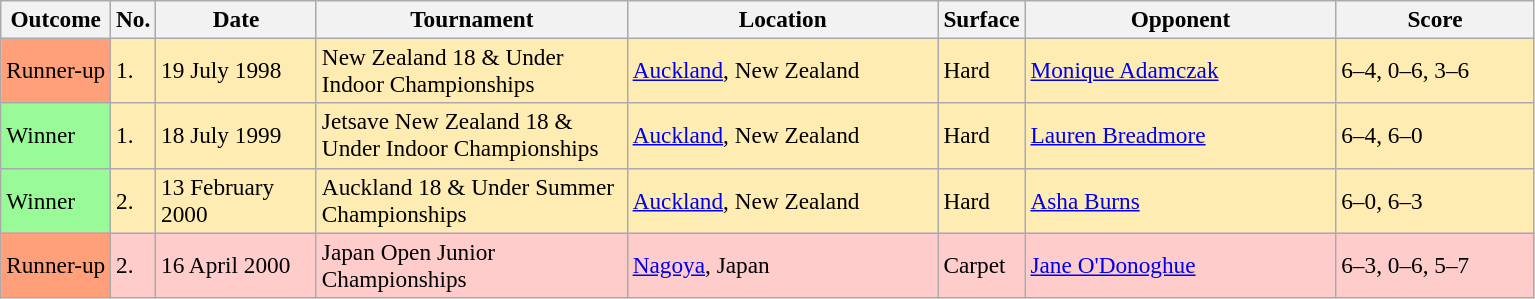<table class="sortable wikitable" style=font-size:97%>
<tr>
<th>Outcome</th>
<th>No.</th>
<th width=100>Date</th>
<th width=200>Tournament</th>
<th width=200>Location</th>
<th>Surface</th>
<th width=200>Opponent</th>
<th width=125>Score</th>
</tr>
<tr bgcolor=#ffecb2>
<td bgcolor=#ffa07a>Runner-up</td>
<td>1.</td>
<td>19 July 1998</td>
<td>New Zealand 18 & Under Indoor Championships</td>
<td><a href='#'>Auckland</a>, New Zealand</td>
<td>Hard</td>
<td> <a href='#'>Monique Adamczak</a></td>
<td>6–4, 0–6, 3–6</td>
</tr>
<tr bgcolor=#ffecb2>
<td bgcolor=98FB98>Winner</td>
<td>1.</td>
<td>18 July 1999</td>
<td>Jetsave New Zealand 18 & Under Indoor Championships</td>
<td><a href='#'>Auckland</a>, New Zealand</td>
<td>Hard</td>
<td> <a href='#'>Lauren Breadmore</a></td>
<td>6–4, 6–0</td>
</tr>
<tr bgcolor=#ffecb2>
<td bgcolor=98FB98>Winner</td>
<td>2.</td>
<td>13 February 2000</td>
<td>Auckland 18 & Under Summer Championships</td>
<td><a href='#'>Auckland</a>, New Zealand</td>
<td>Hard</td>
<td> <a href='#'>Asha Burns</a></td>
<td>6–0, 6–3</td>
</tr>
<tr bgcolor=#ffcccc>
<td bgcolor=#ffa07a>Runner-up</td>
<td>2.</td>
<td>16 April 2000</td>
<td>Japan Open Junior Championships</td>
<td><a href='#'>Nagoya</a>, Japan</td>
<td>Carpet</td>
<td> <a href='#'>Jane O'Donoghue</a></td>
<td>6–3, 0–6, 5–7</td>
</tr>
</table>
